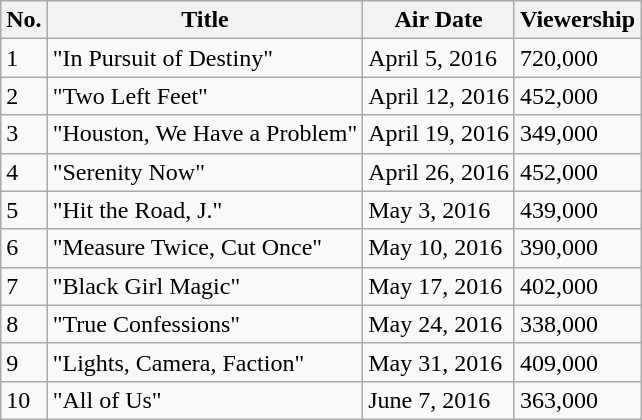<table class="wikitable">
<tr>
<th>No.</th>
<th>Title</th>
<th>Air Date</th>
<th>Viewership</th>
</tr>
<tr>
<td>1</td>
<td>"In Pursuit of Destiny"</td>
<td>April 5, 2016</td>
<td>720,000</td>
</tr>
<tr>
<td>2</td>
<td>"Two Left Feet"</td>
<td>April 12, 2016</td>
<td>452,000</td>
</tr>
<tr>
<td>3</td>
<td>"Houston, We Have a Problem"</td>
<td>April 19, 2016</td>
<td>349,000</td>
</tr>
<tr>
<td>4</td>
<td>"Serenity Now"</td>
<td>April 26, 2016</td>
<td>452,000</td>
</tr>
<tr>
<td>5</td>
<td>"Hit the Road, J."</td>
<td>May 3, 2016</td>
<td>439,000</td>
</tr>
<tr>
<td>6</td>
<td>"Measure Twice, Cut Once"</td>
<td>May 10, 2016</td>
<td>390,000</td>
</tr>
<tr>
<td>7</td>
<td>"Black Girl Magic"</td>
<td>May 17, 2016</td>
<td>402,000</td>
</tr>
<tr>
<td>8</td>
<td>"True Confessions"</td>
<td>May 24, 2016</td>
<td>338,000</td>
</tr>
<tr>
<td>9</td>
<td>"Lights, Camera, Faction"</td>
<td>May 31, 2016</td>
<td>409,000</td>
</tr>
<tr>
<td>10</td>
<td>"All of Us"</td>
<td>June 7, 2016</td>
<td>363,000</td>
</tr>
</table>
